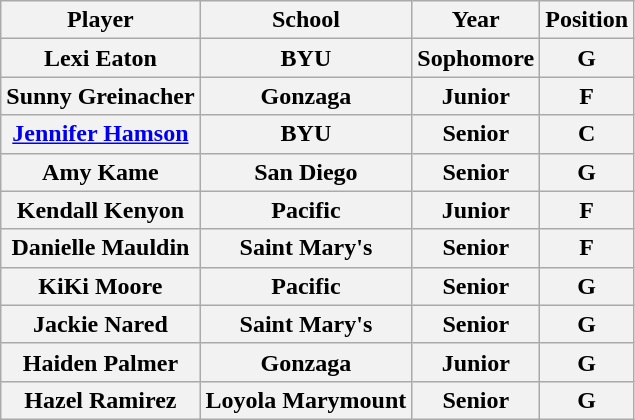<table class="wikitable sortable">
<tr>
<th>Player</th>
<th>School</th>
<th>Year</th>
<th>Position</th>
</tr>
<tr>
<th>Lexi Eaton</th>
<th>BYU</th>
<th>Sophomore</th>
<th>G</th>
</tr>
<tr>
<th>Sunny Greinacher</th>
<th>Gonzaga</th>
<th>Junior</th>
<th>F</th>
</tr>
<tr>
<th><a href='#'>Jennifer Hamson</a></th>
<th>BYU</th>
<th>Senior</th>
<th>C</th>
</tr>
<tr>
<th>Amy Kame</th>
<th>San Diego</th>
<th>Senior</th>
<th>G</th>
</tr>
<tr>
<th>Kendall Kenyon</th>
<th>Pacific</th>
<th>Junior</th>
<th>F</th>
</tr>
<tr>
<th>Danielle Mauldin</th>
<th>Saint Mary's</th>
<th>Senior</th>
<th>F</th>
</tr>
<tr>
<th>KiKi Moore</th>
<th>Pacific</th>
<th>Senior</th>
<th>G</th>
</tr>
<tr>
<th>Jackie Nared</th>
<th>Saint Mary's</th>
<th>Senior</th>
<th>G</th>
</tr>
<tr>
<th>Haiden Palmer</th>
<th>Gonzaga</th>
<th>Junior</th>
<th>G</th>
</tr>
<tr>
<th>Hazel Ramirez</th>
<th>Loyola Marymount</th>
<th>Senior</th>
<th>G</th>
</tr>
</table>
